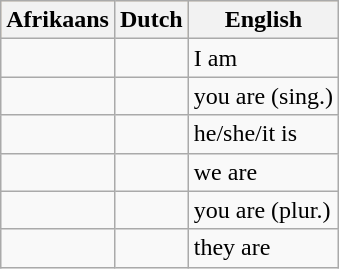<table class="wikitable">
<tr style="background:#ffdead;">
<th>Afrikaans</th>
<th>Dutch</th>
<th>English</th>
</tr>
<tr>
<td></td>
<td></td>
<td>I am</td>
</tr>
<tr>
<td></td>
<td></td>
<td>you are (sing.)</td>
</tr>
<tr>
<td></td>
<td></td>
<td>he/she/it is</td>
</tr>
<tr>
<td></td>
<td></td>
<td>we are</td>
</tr>
<tr>
<td></td>
<td></td>
<td>you are (plur.)</td>
</tr>
<tr>
<td></td>
<td></td>
<td>they are</td>
</tr>
</table>
